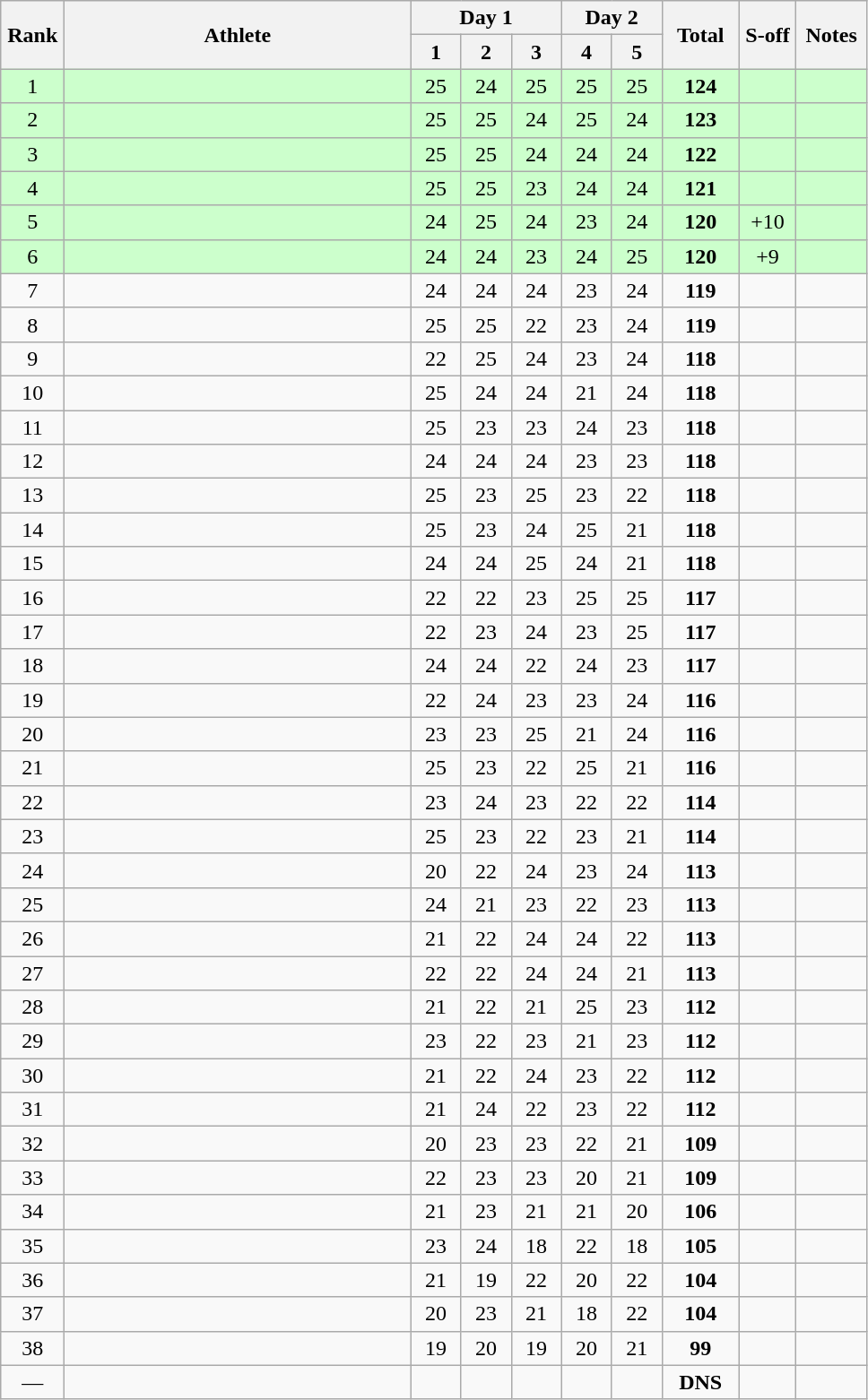<table class="wikitable" style="text-align:center">
<tr>
<th rowspan=2 width=40>Rank</th>
<th rowspan=2 width=250>Athlete</th>
<th colspan=3>Day 1</th>
<th colspan=2>Day 2</th>
<th rowspan=2 width=50>Total</th>
<th rowspan=2 width=35>S-off</th>
<th rowspan=2 width=45>Notes</th>
</tr>
<tr>
<th width=30>1</th>
<th width=30>2</th>
<th width=30>3</th>
<th width=30>4</th>
<th width=30>5</th>
</tr>
<tr bgcolor=ccffcc>
<td>1</td>
<td align=left></td>
<td>25</td>
<td>24</td>
<td>25</td>
<td>25</td>
<td>25</td>
<td><strong>124</strong></td>
<td></td>
<td></td>
</tr>
<tr bgcolor=ccffcc>
<td>2</td>
<td align=left></td>
<td>25</td>
<td>25</td>
<td>24</td>
<td>25</td>
<td>24</td>
<td><strong>123</strong></td>
<td></td>
<td></td>
</tr>
<tr bgcolor=ccffcc>
<td>3</td>
<td align=left></td>
<td>25</td>
<td>25</td>
<td>24</td>
<td>24</td>
<td>24</td>
<td><strong>122</strong></td>
<td></td>
<td></td>
</tr>
<tr bgcolor=ccffcc>
<td>4</td>
<td align=left></td>
<td>25</td>
<td>25</td>
<td>23</td>
<td>24</td>
<td>24</td>
<td><strong>121</strong></td>
<td></td>
<td></td>
</tr>
<tr bgcolor=ccffcc>
<td>5</td>
<td align=left></td>
<td>24</td>
<td>25</td>
<td>24</td>
<td>23</td>
<td>24</td>
<td><strong>120</strong></td>
<td>+10</td>
<td></td>
</tr>
<tr bgcolor=ccffcc>
<td>6</td>
<td align=left></td>
<td>24</td>
<td>24</td>
<td>23</td>
<td>24</td>
<td>25</td>
<td><strong>120</strong></td>
<td>+9</td>
<td></td>
</tr>
<tr>
<td>7</td>
<td align=left></td>
<td>24</td>
<td>24</td>
<td>24</td>
<td>23</td>
<td>24</td>
<td><strong>119</strong></td>
<td></td>
<td></td>
</tr>
<tr>
<td>8</td>
<td align=left></td>
<td>25</td>
<td>25</td>
<td>22</td>
<td>23</td>
<td>24</td>
<td><strong>119</strong></td>
<td></td>
<td></td>
</tr>
<tr>
<td>9</td>
<td align=left></td>
<td>22</td>
<td>25</td>
<td>24</td>
<td>23</td>
<td>24</td>
<td><strong>118</strong></td>
<td></td>
<td></td>
</tr>
<tr>
<td>10</td>
<td align=left></td>
<td>25</td>
<td>24</td>
<td>24</td>
<td>21</td>
<td>24</td>
<td><strong>118</strong></td>
<td></td>
<td></td>
</tr>
<tr>
<td>11</td>
<td align=left></td>
<td>25</td>
<td>23</td>
<td>23</td>
<td>24</td>
<td>23</td>
<td><strong>118</strong></td>
<td></td>
<td></td>
</tr>
<tr>
<td>12</td>
<td align=left></td>
<td>24</td>
<td>24</td>
<td>24</td>
<td>23</td>
<td>23</td>
<td><strong>118</strong></td>
<td></td>
<td></td>
</tr>
<tr>
<td>13</td>
<td align=left></td>
<td>25</td>
<td>23</td>
<td>25</td>
<td>23</td>
<td>22</td>
<td><strong>118</strong></td>
<td></td>
<td></td>
</tr>
<tr>
<td>14</td>
<td align=left></td>
<td>25</td>
<td>23</td>
<td>24</td>
<td>25</td>
<td>21</td>
<td><strong>118</strong></td>
<td></td>
<td></td>
</tr>
<tr>
<td>15</td>
<td align=left></td>
<td>24</td>
<td>24</td>
<td>25</td>
<td>24</td>
<td>21</td>
<td><strong>118</strong></td>
<td></td>
<td></td>
</tr>
<tr>
<td>16</td>
<td align=left></td>
<td>22</td>
<td>22</td>
<td>23</td>
<td>25</td>
<td>25</td>
<td><strong>117</strong></td>
<td></td>
<td></td>
</tr>
<tr>
<td>17</td>
<td align=left></td>
<td>22</td>
<td>23</td>
<td>24</td>
<td>23</td>
<td>25</td>
<td><strong>117</strong></td>
<td></td>
<td></td>
</tr>
<tr>
<td>18</td>
<td align=left></td>
<td>24</td>
<td>24</td>
<td>22</td>
<td>24</td>
<td>23</td>
<td><strong>117</strong></td>
<td></td>
<td></td>
</tr>
<tr>
<td>19</td>
<td align=left></td>
<td>22</td>
<td>24</td>
<td>23</td>
<td>23</td>
<td>24</td>
<td><strong>116</strong></td>
<td></td>
<td></td>
</tr>
<tr>
<td>20</td>
<td align=left></td>
<td>23</td>
<td>23</td>
<td>25</td>
<td>21</td>
<td>24</td>
<td><strong>116</strong></td>
<td></td>
<td></td>
</tr>
<tr>
<td>21</td>
<td align=left></td>
<td>25</td>
<td>23</td>
<td>22</td>
<td>25</td>
<td>21</td>
<td><strong>116</strong></td>
<td></td>
<td></td>
</tr>
<tr>
<td>22</td>
<td align=left></td>
<td>23</td>
<td>24</td>
<td>23</td>
<td>22</td>
<td>22</td>
<td><strong>114</strong></td>
<td></td>
<td></td>
</tr>
<tr>
<td>23</td>
<td align=left></td>
<td>25</td>
<td>23</td>
<td>22</td>
<td>23</td>
<td>21</td>
<td><strong>114</strong></td>
<td></td>
<td></td>
</tr>
<tr>
<td>24</td>
<td align=left></td>
<td>20</td>
<td>22</td>
<td>24</td>
<td>23</td>
<td>24</td>
<td><strong>113</strong></td>
<td></td>
<td></td>
</tr>
<tr>
<td>25</td>
<td align=left></td>
<td>24</td>
<td>21</td>
<td>23</td>
<td>22</td>
<td>23</td>
<td><strong>113</strong></td>
<td></td>
<td></td>
</tr>
<tr>
<td>26</td>
<td align=left></td>
<td>21</td>
<td>22</td>
<td>24</td>
<td>24</td>
<td>22</td>
<td><strong>113</strong></td>
<td></td>
<td></td>
</tr>
<tr>
<td>27</td>
<td align=left></td>
<td>22</td>
<td>22</td>
<td>24</td>
<td>24</td>
<td>21</td>
<td><strong>113</strong></td>
<td></td>
<td></td>
</tr>
<tr>
<td>28</td>
<td align=left></td>
<td>21</td>
<td>22</td>
<td>21</td>
<td>25</td>
<td>23</td>
<td><strong>112</strong></td>
<td></td>
<td></td>
</tr>
<tr>
<td>29</td>
<td align=left></td>
<td>23</td>
<td>22</td>
<td>23</td>
<td>21</td>
<td>23</td>
<td><strong>112</strong></td>
<td></td>
<td></td>
</tr>
<tr>
<td>30</td>
<td align=left></td>
<td>21</td>
<td>22</td>
<td>24</td>
<td>23</td>
<td>22</td>
<td><strong>112</strong></td>
<td></td>
<td></td>
</tr>
<tr>
<td>31</td>
<td align=left></td>
<td>21</td>
<td>24</td>
<td>22</td>
<td>23</td>
<td>22</td>
<td><strong>112</strong></td>
<td></td>
<td></td>
</tr>
<tr>
<td>32</td>
<td align=left></td>
<td>20</td>
<td>23</td>
<td>23</td>
<td>22</td>
<td>21</td>
<td><strong>109</strong></td>
<td></td>
<td></td>
</tr>
<tr>
<td>33</td>
<td align=left></td>
<td>22</td>
<td>23</td>
<td>23</td>
<td>20</td>
<td>21</td>
<td><strong>109</strong></td>
<td></td>
<td></td>
</tr>
<tr>
<td>34</td>
<td align=left></td>
<td>21</td>
<td>23</td>
<td>21</td>
<td>21</td>
<td>20</td>
<td><strong>106</strong></td>
<td></td>
<td></td>
</tr>
<tr>
<td>35</td>
<td align=left></td>
<td>23</td>
<td>24</td>
<td>18</td>
<td>22</td>
<td>18</td>
<td><strong>105</strong></td>
<td></td>
<td></td>
</tr>
<tr>
<td>36</td>
<td align=left></td>
<td>21</td>
<td>19</td>
<td>22</td>
<td>20</td>
<td>22</td>
<td><strong>104</strong></td>
<td></td>
<td></td>
</tr>
<tr>
<td>37</td>
<td align=left></td>
<td>20</td>
<td>23</td>
<td>21</td>
<td>18</td>
<td>22</td>
<td><strong>104</strong></td>
<td></td>
<td></td>
</tr>
<tr>
<td>38</td>
<td align=left></td>
<td>19</td>
<td>20</td>
<td>19</td>
<td>20</td>
<td>21</td>
<td><strong>99</strong></td>
<td></td>
<td></td>
</tr>
<tr>
<td>—</td>
<td align=left></td>
<td></td>
<td></td>
<td></td>
<td></td>
<td></td>
<td><strong>DNS</strong></td>
<td></td>
<td></td>
</tr>
</table>
